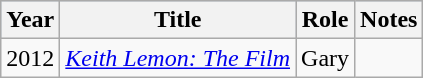<table class="wikitable">
<tr style="background:#b0c4de; text-align:center;">
<th>Year</th>
<th>Title</th>
<th>Role</th>
<th>Notes</th>
</tr>
<tr>
<td>2012</td>
<td><em><a href='#'>Keith Lemon: The Film</a></em></td>
<td>Gary</td>
<td></td>
</tr>
</table>
